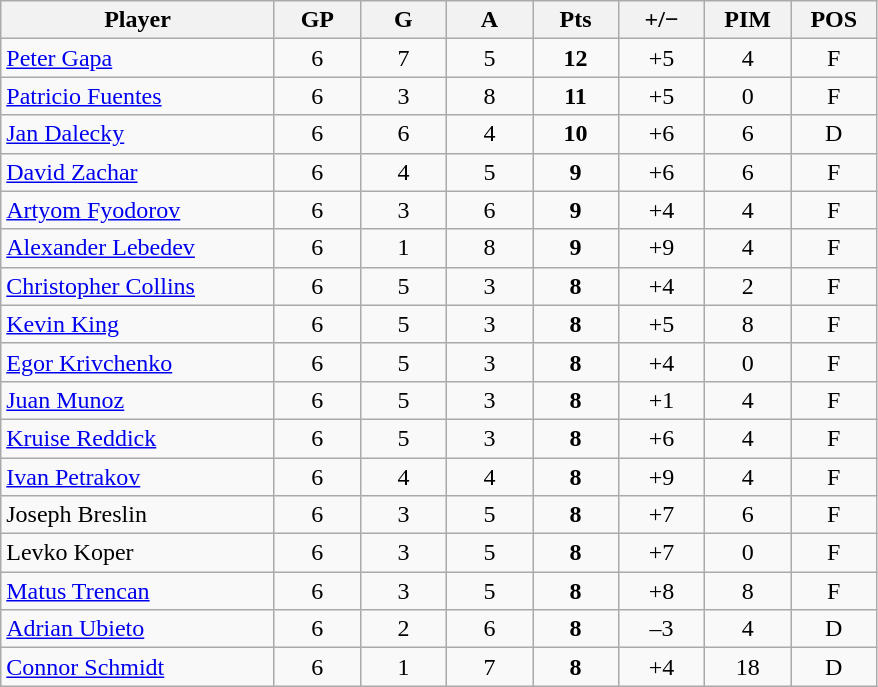<table class="wikitable sortable" style="text-align:center;">
<tr>
<th style="width:175px;">Player</th>
<th style="width:50px;">GP</th>
<th style="width:50px;">G</th>
<th style="width:50px;">A</th>
<th style="width:50px;">Pts</th>
<th style="width:50px;">+/−</th>
<th style="width:50px;">PIM</th>
<th style="width:50px;">POS</th>
</tr>
<tr>
<td style="text-align:left;"> <a href='#'>Peter Gapa</a></td>
<td>6</td>
<td>7</td>
<td>5</td>
<td><strong>12</strong></td>
<td>+5</td>
<td>4</td>
<td>F</td>
</tr>
<tr>
<td style="text-align:left;"> <a href='#'>Patricio Fuentes</a></td>
<td>6</td>
<td>3</td>
<td>8</td>
<td><strong>11</strong></td>
<td>+5</td>
<td>0</td>
<td>F</td>
</tr>
<tr>
<td style="text-align:left;"> <a href='#'>Jan Dalecky</a></td>
<td>6</td>
<td>6</td>
<td>4</td>
<td><strong>10</strong></td>
<td>+6</td>
<td>6</td>
<td>D</td>
</tr>
<tr>
<td style="text-align:left;"> <a href='#'>David Zachar</a></td>
<td>6</td>
<td>4</td>
<td>5</td>
<td><strong>9</strong></td>
<td>+6</td>
<td>6</td>
<td>F</td>
</tr>
<tr>
<td style="text-align:left;"> <a href='#'>Artyom Fyodorov</a></td>
<td>6</td>
<td>3</td>
<td>6</td>
<td><strong>9</strong></td>
<td>+4</td>
<td>4</td>
<td>F</td>
</tr>
<tr>
<td style="text-align:left;"> <a href='#'>Alexander Lebedev</a></td>
<td>6</td>
<td>1</td>
<td>8</td>
<td><strong>9</strong></td>
<td>+9</td>
<td>4</td>
<td>F</td>
</tr>
<tr>
<td style="text-align:left;"> <a href='#'>Christopher Collins</a></td>
<td>6</td>
<td>5</td>
<td>3</td>
<td><strong>8</strong></td>
<td>+4</td>
<td>2</td>
<td>F</td>
</tr>
<tr>
<td style="text-align:left;"> <a href='#'>Kevin King</a></td>
<td>6</td>
<td>5</td>
<td>3</td>
<td><strong>8</strong></td>
<td>+5</td>
<td>8</td>
<td>F</td>
</tr>
<tr>
<td style="text-align:left;"> <a href='#'>Egor Krivchenko</a></td>
<td>6</td>
<td>5</td>
<td>3</td>
<td><strong>8</strong></td>
<td>+4</td>
<td>0</td>
<td>F</td>
</tr>
<tr>
<td style="text-align:left;"> <a href='#'>Juan Munoz</a></td>
<td>6</td>
<td>5</td>
<td>3</td>
<td><strong>8</strong></td>
<td>+1</td>
<td>4</td>
<td>F</td>
</tr>
<tr>
<td style="text-align:left;"> <a href='#'>Kruise Reddick</a></td>
<td>6</td>
<td>5</td>
<td>3</td>
<td><strong>8</strong></td>
<td>+6</td>
<td>4</td>
<td>F</td>
</tr>
<tr>
<td style="text-align:left;"> <a href='#'>Ivan Petrakov</a></td>
<td>6</td>
<td>4</td>
<td>4</td>
<td><strong>8</strong></td>
<td>+9</td>
<td>4</td>
<td>F</td>
</tr>
<tr>
<td style="text-align:left;"> Joseph Breslin</td>
<td>6</td>
<td>3</td>
<td>5</td>
<td><strong>8</strong></td>
<td>+7</td>
<td>6</td>
<td>F</td>
</tr>
<tr>
<td style="text-align:left;"> Levko Koper</td>
<td>6</td>
<td>3</td>
<td>5</td>
<td><strong>8</strong></td>
<td>+7</td>
<td>0</td>
<td>F</td>
</tr>
<tr>
<td style="text-align:left;"> <a href='#'>Matus Trencan</a></td>
<td>6</td>
<td>3</td>
<td>5</td>
<td><strong>8</strong></td>
<td>+8</td>
<td>8</td>
<td>F</td>
</tr>
<tr>
<td style="text-align:left;"> <a href='#'>Adrian Ubieto</a></td>
<td>6</td>
<td>2</td>
<td>6</td>
<td><strong>8</strong></td>
<td>–3</td>
<td>4</td>
<td>D</td>
</tr>
<tr>
<td style="text-align:left;"> <a href='#'>Connor Schmidt</a></td>
<td>6</td>
<td>1</td>
<td>7</td>
<td><strong>8</strong></td>
<td>+4</td>
<td>18</td>
<td>D</td>
</tr>
</table>
